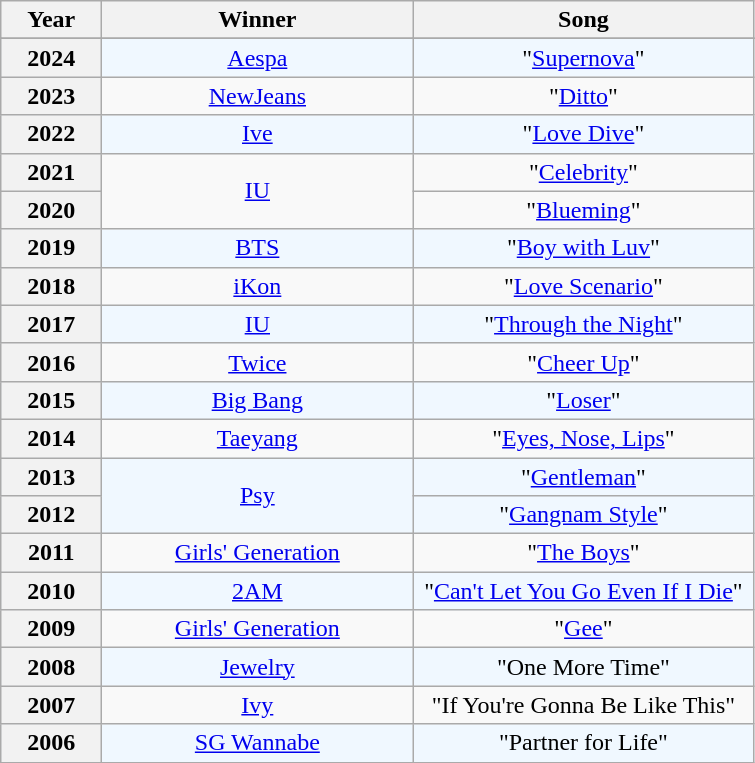<table class="wikitable plainrowheaders" style="text-align: center">
<tr>
<th scope="col" width="60">Year</th>
<th scope="col" width="200">Winner</th>
<th scope="col" width="220">Song</th>
</tr>
<tr>
</tr>
<tr style="background:#F0F8FF">
<th scope="row" style="text-align:center;">2024</th>
<td><a href='#'>Aespa</a></td>
<td>"<a href='#'>Supernova</a>"</td>
</tr>
<tr>
<th scope="row" style="text-align:center;">2023</th>
<td><a href='#'>NewJeans</a></td>
<td>"<a href='#'>Ditto</a>"</td>
</tr>
<tr style="background:#F0F8FF">
<th scope="row" style="text-align:center;">2022</th>
<td><a href='#'>Ive</a></td>
<td>"<a href='#'>Love Dive</a>"</td>
</tr>
<tr>
<th scope="row" style="text-align:center;">2021</th>
<td rowspan="2"><a href='#'>IU</a></td>
<td>"<a href='#'>Celebrity</a>"</td>
</tr>
<tr>
<th scope="row" style="text-align:center;">2020</th>
<td>"<a href='#'>Blueming</a>"</td>
</tr>
<tr style="background:#F0F8FF">
<th scope="row" style="text-align:center;">2019</th>
<td><a href='#'>BTS</a></td>
<td>"<a href='#'>Boy with Luv</a>"</td>
</tr>
<tr>
<th scope="row" style="text-align:center;">2018</th>
<td><a href='#'>iKon</a></td>
<td>"<a href='#'>Love Scenario</a>"</td>
</tr>
<tr style="background:#F0F8FF">
<th scope="row" style="text-align:center;">2017</th>
<td><a href='#'>IU</a></td>
<td>"<a href='#'>Through the Night</a>"</td>
</tr>
<tr>
<th scope="row" style="text-align:center;">2016</th>
<td><a href='#'>Twice</a></td>
<td>"<a href='#'>Cheer Up</a>"</td>
</tr>
<tr style="background:#F0F8FF">
<th scope="row" style="text-align:center;">2015</th>
<td><a href='#'>Big Bang</a></td>
<td>"<a href='#'>Loser</a>"</td>
</tr>
<tr>
<th scope="row" style="text-align:center;">2014</th>
<td><a href='#'>Taeyang</a></td>
<td>"<a href='#'>Eyes, Nose, Lips</a>"</td>
</tr>
<tr style="background:#F0F8FF">
<th scope="row" style="text-align:center;">2013</th>
<td rowspan="2"><a href='#'>Psy</a></td>
<td>"<a href='#'>Gentleman</a>"</td>
</tr>
<tr style="background:#F0F8FF">
<th scope="row" style="text-align:center;">2012</th>
<td>"<a href='#'>Gangnam Style</a>"</td>
</tr>
<tr>
<th scope="row" style="text-align:center;">2011</th>
<td><a href='#'>Girls' Generation</a></td>
<td>"<a href='#'>The Boys</a>"</td>
</tr>
<tr style="background:#F0F8FF">
<th scope="row" style="text-align:center;">2010</th>
<td><a href='#'>2AM</a></td>
<td>"<a href='#'>Can't Let You Go Even If I Die</a>"</td>
</tr>
<tr>
<th scope="row" style="text-align:center;">2009</th>
<td><a href='#'>Girls' Generation</a></td>
<td>"<a href='#'>Gee</a>"</td>
</tr>
<tr style="background:#F0F8FF">
<th scope="row" style="text-align:center;">2008</th>
<td><a href='#'>Jewelry</a></td>
<td>"One More Time"</td>
</tr>
<tr>
<th scope="row" style="text-align:center;">2007</th>
<td><a href='#'>Ivy</a></td>
<td>"If You're Gonna Be Like This"</td>
</tr>
<tr style="background:#F0F8FF">
<th scope="row" style="text-align:center;">2006</th>
<td><a href='#'>SG Wannabe</a></td>
<td>"Partner for Life"</td>
</tr>
</table>
